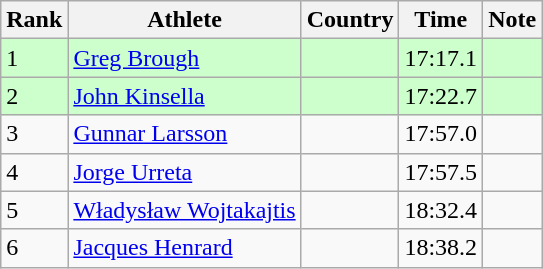<table class="wikitable sortable">
<tr>
<th>Rank</th>
<th>Athlete</th>
<th>Country</th>
<th>Time</th>
<th>Note</th>
</tr>
<tr bgcolor=#CCFFCC>
<td>1</td>
<td><a href='#'>Greg Brough</a></td>
<td></td>
<td>17:17.1</td>
<td></td>
</tr>
<tr bgcolor=#CCFFCC>
<td>2</td>
<td><a href='#'>John Kinsella</a></td>
<td></td>
<td>17:22.7</td>
<td></td>
</tr>
<tr>
<td>3</td>
<td><a href='#'>Gunnar Larsson</a></td>
<td></td>
<td>17:57.0</td>
<td></td>
</tr>
<tr>
<td>4</td>
<td><a href='#'>Jorge Urreta</a></td>
<td></td>
<td>17:57.5</td>
<td></td>
</tr>
<tr>
<td>5</td>
<td><a href='#'>Władysław Wojtakajtis</a></td>
<td></td>
<td>18:32.4</td>
<td></td>
</tr>
<tr>
<td>6</td>
<td><a href='#'>Jacques Henrard</a></td>
<td></td>
<td>18:38.2</td>
<td></td>
</tr>
</table>
